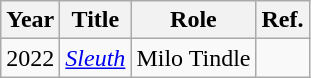<table class="wikitable">
<tr>
<th>Year</th>
<th>Title</th>
<th>Role</th>
<th>Ref.</th>
</tr>
<tr>
<td>2022</td>
<td><em><a href='#'>Sleuth</a></em></td>
<td>Milo Tindle</td>
<td></td>
</tr>
</table>
